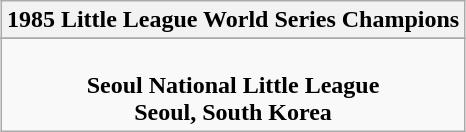<table class="wikitable" style="text-align: center; margin: 0 auto;">
<tr>
<th>1985 Little League World Series Champions</th>
</tr>
<tr>
</tr>
<tr>
<td><br><strong>Seoul National Little League</strong><br><strong>Seoul, South Korea</strong></td>
</tr>
</table>
